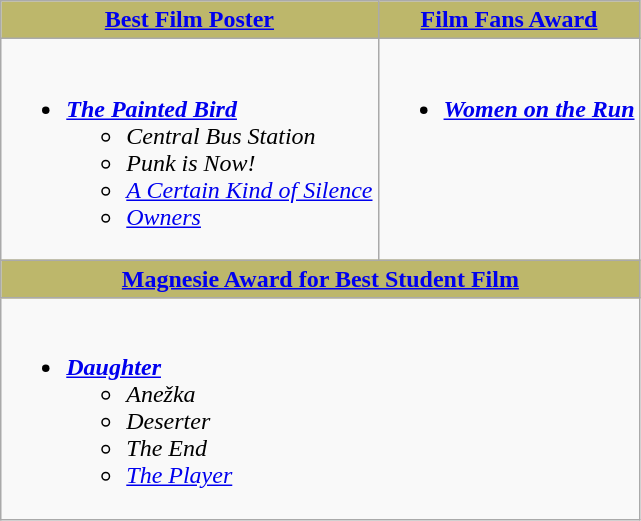<table class=wikitable>
<tr>
<th style="background:#BDB76B;"><a href='#'>Best Film Poster</a></th>
<th style="background:#BDB76B;"><a href='#'>Film Fans Award</a></th>
</tr>
<tr>
<td valign="top"><br><ul><li><strong><em><a href='#'>The Painted Bird</a></em></strong><ul><li><em>Central Bus Station</em></li><li><em>Punk is Now!</em></li><li><em><a href='#'>A Certain Kind of Silence</a></em></li><li><em><a href='#'>Owners</a></em></li></ul></li></ul></td>
<td valign="top"><br><ul><li><strong><em><a href='#'>Women on the Run</a></em></strong></li></ul></td>
</tr>
<tr>
<th style="background:#BDB76B;" colspan="2"><a href='#'>Magnesie Award for Best Student Film</a></th>
</tr>
<tr>
<td colspan="2"><br><ul><li><strong><em><a href='#'>Daughter</a></em></strong><ul><li><em>Anežka</em></li><li><em>Deserter</em></li><li><em>The End</em></li><li><em><a href='#'>The Player</a></em></li></ul></li></ul></td>
</tr>
</table>
